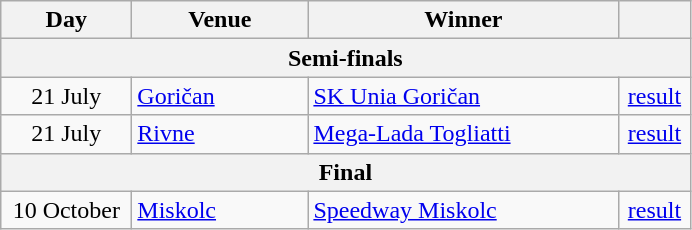<table class=wikitable>
<tr>
<th width=80px>Day</th>
<th width=110px>Venue</th>
<th width=200px>Winner</th>
<th width=40px></th>
</tr>
<tr>
<th colspan=4>Semi-finals</th>
</tr>
<tr>
<td align=center>21 July</td>
<td> <a href='#'>Goričan</a></td>
<td> <a href='#'>SK Unia Goričan</a></td>
<td align=center><a href='#'>result</a></td>
</tr>
<tr>
<td align=center>21 July</td>
<td> <a href='#'>Rivne</a></td>
<td> <a href='#'>Mega-Lada Togliatti</a></td>
<td align=center><a href='#'>result</a></td>
</tr>
<tr>
<th colspan=4>Final</th>
</tr>
<tr>
<td align=center>10 October</td>
<td> <a href='#'>Miskolc</a></td>
<td> <a href='#'>Speedway Miskolc</a></td>
<td align=center><a href='#'>result</a></td>
</tr>
</table>
